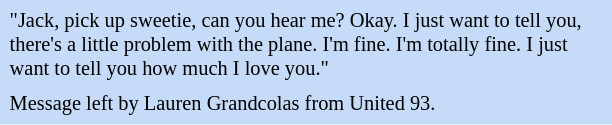<table class="toccolours" style="float: right; margin-left: 1.5em; margin-right: 1em; font-size: 85%; background:#c6dbf7; color:black; width:30em; max-width: 40%;" cellspacing="5">
<tr>
<td style="text-align: left;">"Jack, pick up sweetie, can you hear me? Okay. I just want to tell you, there's a little problem with the plane. I'm fine. I'm totally fine. I just want to tell you how much I love you."</td>
</tr>
<tr>
<td style="text-align: left;">Message left by Lauren Grandcolas from United 93.</td>
</tr>
</table>
